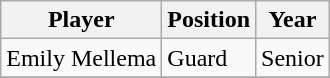<table class="wikitable">
<tr align=center>
<th style= >Player</th>
<th style= >Position</th>
<th style= >Year</th>
</tr>
<tr>
<td>Emily Mellema</td>
<td>Guard</td>
<td>Senior</td>
</tr>
<tr>
</tr>
</table>
